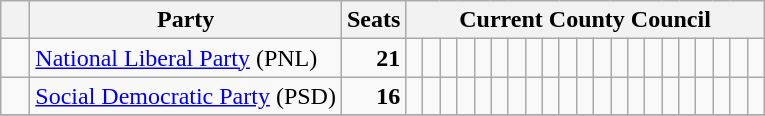<table class="wikitable">
<tr>
<th>   </th>
<th>Party</th>
<th>Seats</th>
<th colspan="21">Current County Council</th>
</tr>
<tr>
<td>  </td>
<td><a href='#'>National Liberal Party</a> (PNL)</td>
<td style="text-align: right"><strong>21</strong></td>
<td>  </td>
<td>  </td>
<td>  </td>
<td>  </td>
<td>  </td>
<td>  </td>
<td>  </td>
<td>  </td>
<td>  </td>
<td>  </td>
<td>  </td>
<td>  </td>
<td>  </td>
<td>  </td>
<td>  </td>
<td>  </td>
<td>  </td>
<td>  </td>
<td>  </td>
<td>  </td>
<td>  </td>
</tr>
<tr>
<td>  </td>
<td><a href='#'>Social Democratic Party</a> (PSD)</td>
<td style="text-align: right"><strong>16</strong></td>
<td>  </td>
<td>  </td>
<td>  </td>
<td>  </td>
<td>  </td>
<td>  </td>
<td>  </td>
<td>  </td>
<td>  </td>
<td>  </td>
<td>  </td>
<td>  </td>
<td>  </td>
<td>  </td>
<td>  </td>
<td>  </td>
<td> </td>
<td> </td>
<td> </td>
<td> </td>
<td> </td>
</tr>
<tr>
</tr>
</table>
